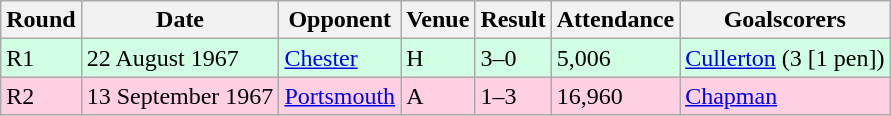<table class="wikitable">
<tr>
<th>Round</th>
<th>Date</th>
<th>Opponent</th>
<th>Venue</th>
<th>Result</th>
<th>Attendance</th>
<th>Goalscorers</th>
</tr>
<tr style="background-color: #d0ffe3;">
<td>R1</td>
<td>22 August 1967</td>
<td><a href='#'>Chester</a></td>
<td>H</td>
<td>3–0</td>
<td>5,006</td>
<td><a href='#'>Cullerton</a> (3 [1 pen])</td>
</tr>
<tr style="background-color: #ffd0e3;">
<td>R2</td>
<td>13 September 1967</td>
<td><a href='#'>Portsmouth</a></td>
<td>A</td>
<td>1–3</td>
<td>16,960</td>
<td><a href='#'>Chapman</a></td>
</tr>
</table>
